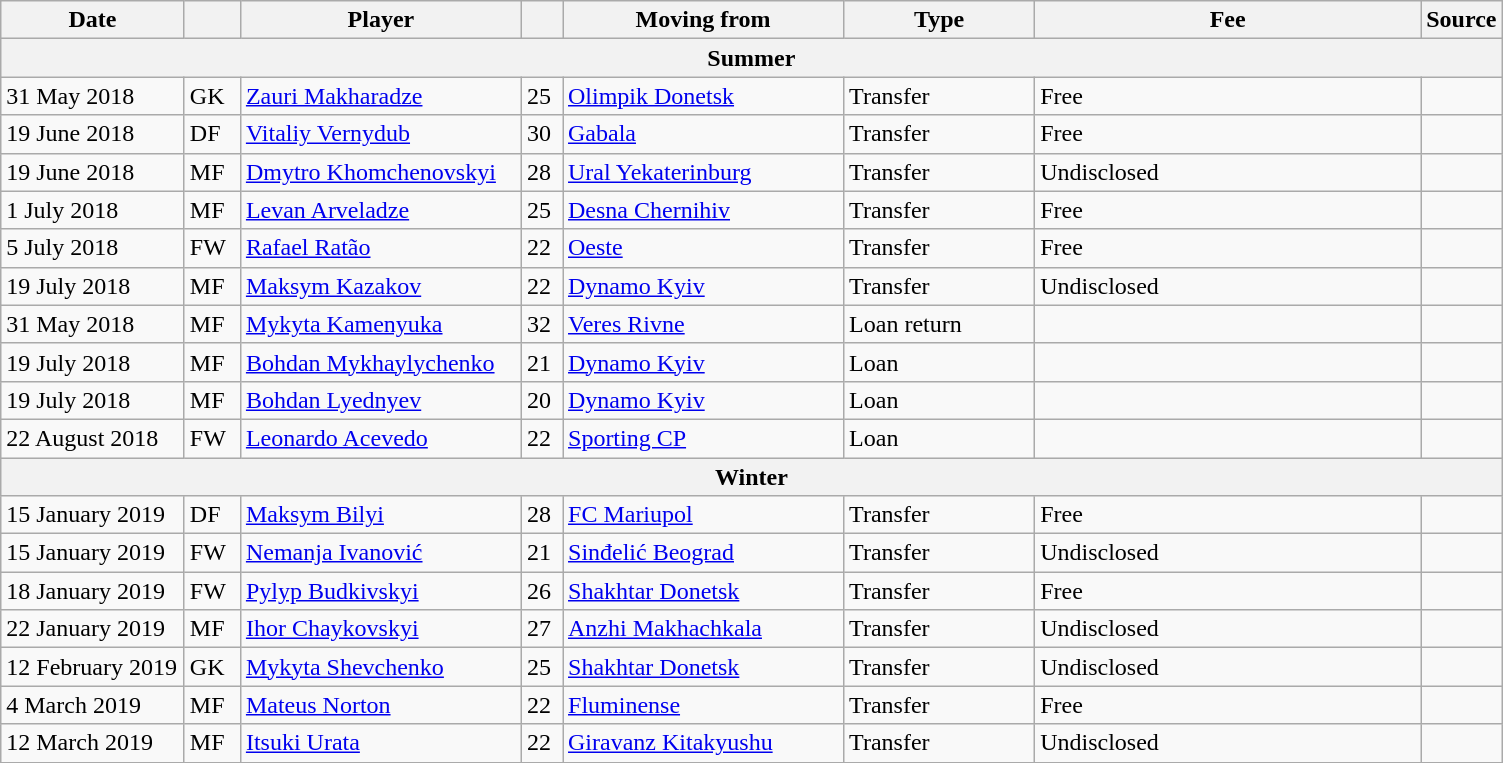<table class="wikitable sortable">
<tr>
<th style="width:115px;">Date</th>
<th style="width:30px;"></th>
<th style="width:180px;">Player</th>
<th style="width:20px;"></th>
<th style="width:180px;">Moving from</th>
<th style="width:120px;" class="unsortable">Type</th>
<th style="width:250px;" class="unsortable">Fee</th>
<th style="width:20px;">Source</th>
</tr>
<tr>
<th colspan=8>Summer</th>
</tr>
<tr>
<td>31 May 2018</td>
<td>GK</td>
<td> <a href='#'>Zauri Makharadze</a></td>
<td>25</td>
<td> <a href='#'>Olimpik Donetsk</a></td>
<td>Transfer</td>
<td>Free</td>
<td></td>
</tr>
<tr>
<td>19 June 2018</td>
<td>DF</td>
<td> <a href='#'>Vitaliy Vernydub</a></td>
<td>30</td>
<td> <a href='#'>Gabala</a></td>
<td>Transfer</td>
<td>Free</td>
<td></td>
</tr>
<tr>
<td>19 June 2018</td>
<td>MF</td>
<td> <a href='#'>Dmytro Khomchenovskyi</a></td>
<td>28</td>
<td> <a href='#'>Ural Yekaterinburg</a></td>
<td>Transfer</td>
<td>Undisclosed</td>
<td></td>
</tr>
<tr>
<td>1 July 2018</td>
<td>MF</td>
<td> <a href='#'>Levan Arveladze</a></td>
<td>25</td>
<td> <a href='#'>Desna Chernihiv</a></td>
<td>Transfer</td>
<td>Free</td>
<td></td>
</tr>
<tr>
<td>5 July 2018</td>
<td>FW</td>
<td> <a href='#'>Rafael Ratão</a></td>
<td>22</td>
<td> <a href='#'>Oeste</a></td>
<td>Transfer</td>
<td>Free</td>
<td></td>
</tr>
<tr>
<td>19 July 2018</td>
<td>MF</td>
<td> <a href='#'>Maksym Kazakov</a></td>
<td>22</td>
<td> <a href='#'>Dynamo Kyiv</a></td>
<td>Transfer</td>
<td>Undisclosed</td>
<td></td>
</tr>
<tr>
<td>31 May 2018</td>
<td>MF</td>
<td> <a href='#'>Mykyta Kamenyuka</a></td>
<td>32</td>
<td> <a href='#'>Veres Rivne</a></td>
<td>Loan return</td>
<td></td>
<td></td>
</tr>
<tr>
<td>19 July 2018</td>
<td>MF</td>
<td> <a href='#'>Bohdan Mykhaylychenko</a></td>
<td>21</td>
<td> <a href='#'>Dynamo Kyiv</a></td>
<td>Loan</td>
<td></td>
<td></td>
</tr>
<tr>
<td>19 July 2018</td>
<td>MF</td>
<td> <a href='#'>Bohdan Lyednyev</a></td>
<td>20</td>
<td> <a href='#'>Dynamo Kyiv</a></td>
<td>Loan</td>
<td></td>
<td></td>
</tr>
<tr>
<td>22 August 2018</td>
<td>FW</td>
<td> <a href='#'>Leonardo Acevedo</a></td>
<td>22</td>
<td> <a href='#'>Sporting CP</a></td>
<td>Loan</td>
<td></td>
<td></td>
</tr>
<tr>
<th colspan=8>Winter</th>
</tr>
<tr>
<td>15 January 2019</td>
<td>DF</td>
<td> <a href='#'>Maksym Bilyi</a></td>
<td>28</td>
<td> <a href='#'>FC Mariupol</a></td>
<td>Transfer</td>
<td>Free</td>
<td></td>
</tr>
<tr>
<td>15 January 2019</td>
<td>FW</td>
<td> <a href='#'>Nemanja Ivanović</a></td>
<td>21</td>
<td> <a href='#'>Sinđelić Beograd</a></td>
<td>Transfer</td>
<td>Undisclosed</td>
<td></td>
</tr>
<tr>
<td>18 January 2019</td>
<td>FW</td>
<td> <a href='#'>Pylyp Budkivskyi</a></td>
<td>26</td>
<td> <a href='#'>Shakhtar Donetsk</a></td>
<td>Transfer</td>
<td>Free</td>
<td></td>
</tr>
<tr>
<td>22 January 2019</td>
<td>MF</td>
<td> <a href='#'>Ihor Chaykovskyi</a></td>
<td>27</td>
<td> <a href='#'>Anzhi Makhachkala</a></td>
<td>Transfer</td>
<td>Undisclosed</td>
<td></td>
</tr>
<tr>
<td>12 February 2019</td>
<td>GK</td>
<td> <a href='#'>Mykyta Shevchenko</a></td>
<td>25</td>
<td> <a href='#'>Shakhtar Donetsk</a></td>
<td>Transfer</td>
<td>Undisclosed</td>
<td></td>
</tr>
<tr>
<td>4 March 2019</td>
<td>MF</td>
<td> <a href='#'>Mateus Norton</a></td>
<td>22</td>
<td> <a href='#'>Fluminense</a></td>
<td>Transfer</td>
<td>Free</td>
<td></td>
</tr>
<tr>
<td>12 March 2019</td>
<td>MF</td>
<td> <a href='#'>Itsuki Urata</a></td>
<td>22</td>
<td> <a href='#'>Giravanz Kitakyushu</a></td>
<td>Transfer</td>
<td>Undisclosed</td>
<td></td>
</tr>
<tr>
</tr>
</table>
